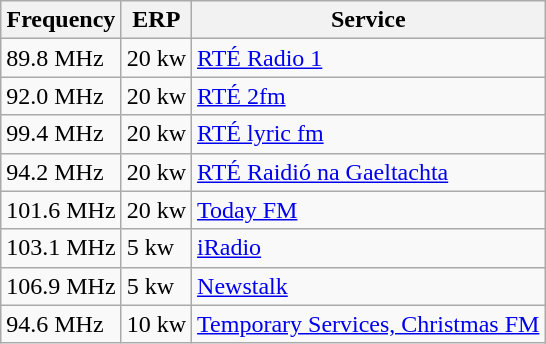<table class="wikitable sortable">
<tr>
<th>Frequency</th>
<th>ERP</th>
<th>Service</th>
</tr>
<tr>
<td>89.8 MHz</td>
<td>20 kw</td>
<td><a href='#'>RTÉ Radio 1</a></td>
</tr>
<tr>
<td>92.0 MHz</td>
<td>20 kw</td>
<td><a href='#'>RTÉ 2fm</a></td>
</tr>
<tr>
<td>99.4 MHz</td>
<td>20 kw</td>
<td><a href='#'>RTÉ lyric fm</a></td>
</tr>
<tr>
<td>94.2 MHz</td>
<td>20 kw</td>
<td><a href='#'>RTÉ Raidió na Gaeltachta</a></td>
</tr>
<tr>
<td>101.6 MHz</td>
<td>20 kw</td>
<td><a href='#'>Today FM</a></td>
</tr>
<tr>
<td>103.1 MHz</td>
<td>5 kw</td>
<td><a href='#'>iRadio</a></td>
</tr>
<tr>
<td>106.9 MHz</td>
<td>5 kw</td>
<td><a href='#'>Newstalk</a></td>
</tr>
<tr>
<td>94.6 MHz</td>
<td>10 kw</td>
<td><a href='#'>Temporary Services, Christmas FM</a></td>
</tr>
</table>
